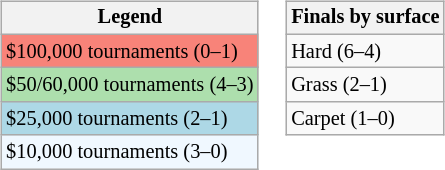<table>
<tr valign=top>
<td><br><table class=wikitable style="font-size:85%">
<tr>
<th>Legend</th>
</tr>
<tr style="background:#f88379;">
<td>$100,000 tournaments (0–1)</td>
</tr>
<tr style="background:#addfad">
<td>$50/60,000 tournaments (4–3)</td>
</tr>
<tr style="background:lightblue;">
<td>$25,000 tournaments (2–1)</td>
</tr>
<tr style="background:#f0f8ff;">
<td>$10,000 tournaments (3–0)</td>
</tr>
</table>
</td>
<td><br><table class=wikitable style="font-size:85%">
<tr>
<th>Finals by surface</th>
</tr>
<tr>
<td>Hard (6–4)</td>
</tr>
<tr>
<td>Grass (2–1)</td>
</tr>
<tr>
<td>Carpet (1–0)</td>
</tr>
</table>
</td>
</tr>
</table>
